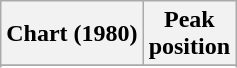<table class="wikitable sortable">
<tr>
<th scope="col">Chart (1980)</th>
<th scope="col">Peak<br>position</th>
</tr>
<tr>
</tr>
<tr>
</tr>
</table>
